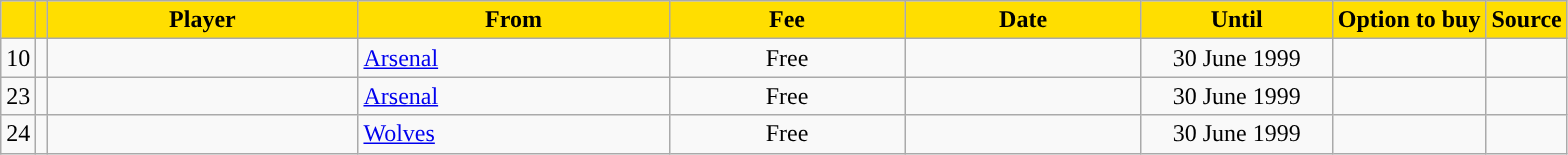<table class="wikitable sortable">
<tr>
<th style="background:#FFDE00"></th>
<th style="background:#FFDE00"></th>
<th width=200 style="background:#FFDE00">Player</th>
<th width=200 style="background:#FFDE00">From</th>
<th width=150 style="background:#FFDE00">Fee</th>
<th width=150 style="background:#FFDE00">Date</th>
<th width=120 style="background:#FFDE00">Until</th>
<th style="background:#FFDE00">Option to buy</th>
<th style="background:#FFDE00">Source</th>
</tr>
<tr>
<td align=center>10</td>
<td align=center></td>
<td></td>
<td> <a href='#'>Arsenal</a></td>
<td align=center>Free</td>
<td align=center></td>
<td align=center>30 June 1999</td>
<td align=center></td>
<td align=center></td>
</tr>
<tr>
<td align=center>23</td>
<td align=center></td>
<td></td>
<td> <a href='#'>Arsenal</a></td>
<td align=center>Free</td>
<td align=center></td>
<td align=center>30 June 1999</td>
<td align=center></td>
<td align=center></td>
</tr>
<tr>
<td align=center>24</td>
<td align=center></td>
<td></td>
<td> <a href='#'>Wolves</a></td>
<td align=center>Free</td>
<td align=center></td>
<td align=center>30 June 1999</td>
<td align=center></td>
<td align=center></td>
</tr>
</table>
